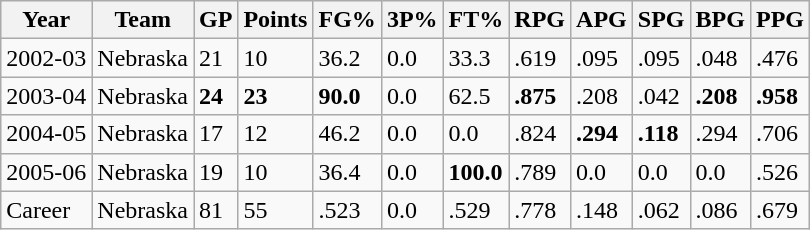<table class="wikitable">
<tr>
<th>Year</th>
<th>Team</th>
<th>GP</th>
<th>Points</th>
<th>FG%</th>
<th>3P%</th>
<th>FT%</th>
<th>RPG</th>
<th>APG</th>
<th>SPG</th>
<th>BPG</th>
<th>PPG</th>
</tr>
<tr>
<td>2002-03</td>
<td>Nebraska</td>
<td>21</td>
<td>10</td>
<td>36.2</td>
<td>0.0</td>
<td>33.3</td>
<td>.619</td>
<td>.095</td>
<td>.095</td>
<td>.048</td>
<td>.476</td>
</tr>
<tr>
<td>2003-04</td>
<td>Nebraska</td>
<td><strong>24</strong></td>
<td><strong>23</strong></td>
<td><strong>90.0</strong></td>
<td>0.0</td>
<td>62.5</td>
<td><strong>.875</strong></td>
<td>.208</td>
<td>.042</td>
<td><strong>.208</strong></td>
<td><strong>.958</strong></td>
</tr>
<tr>
<td>2004-05</td>
<td>Nebraska</td>
<td>17</td>
<td>12</td>
<td>46.2</td>
<td>0.0</td>
<td>0.0</td>
<td>.824</td>
<td><strong>.294</strong></td>
<td><strong>.118</strong></td>
<td>.294</td>
<td>.706</td>
</tr>
<tr>
<td>2005-06</td>
<td>Nebraska</td>
<td>19</td>
<td>10</td>
<td>36.4</td>
<td>0.0</td>
<td><strong>100.0</strong></td>
<td>.789</td>
<td>0.0</td>
<td>0.0</td>
<td>0.0</td>
<td>.526</td>
</tr>
<tr>
<td>Career</td>
<td>Nebraska</td>
<td>81</td>
<td>55</td>
<td>.523</td>
<td>0.0</td>
<td>.529</td>
<td>.778</td>
<td>.148</td>
<td>.062</td>
<td>.086</td>
<td>.679</td>
</tr>
</table>
